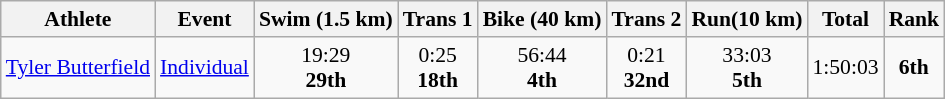<table class="wikitable" style="font-size:90%">
<tr>
<th>Athlete</th>
<th>Event</th>
<th>Swim (1.5 km)</th>
<th>Trans 1</th>
<th>Bike (40 km)</th>
<th>Trans 2</th>
<th>Run(10 km)</th>
<th>Total</th>
<th>Rank</th>
</tr>
<tr>
<td><a href='#'>Tyler Butterfield</a></td>
<td><a href='#'>Individual</a></td>
<td align=center>19:29<br><strong>29th</strong></td>
<td align=center>0:25<br><strong>18th</strong></td>
<td align=center>56:44<br><strong>4th</strong></td>
<td align=center>0:21<br><strong>32nd</strong></td>
<td align=center>33:03<br><strong>5th</strong></td>
<td align=center>1:50:03</td>
<td align=center><strong>6th</strong></td>
</tr>
</table>
